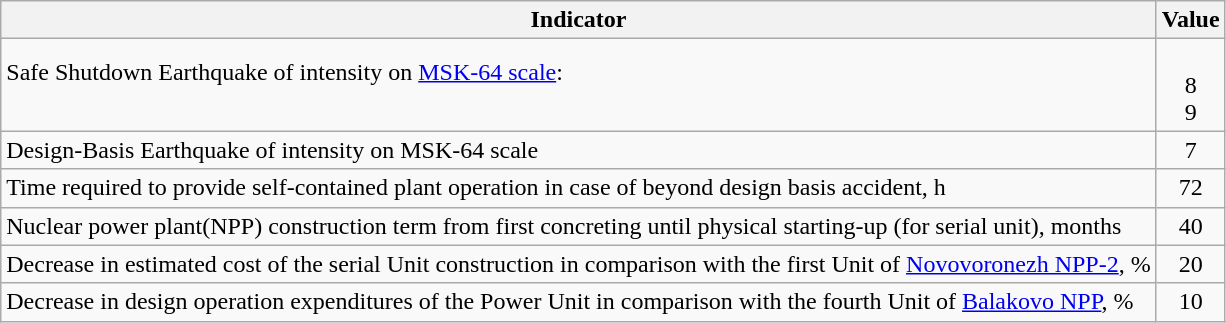<table class="wikitable">
<tr>
<th>Indicator</th>
<th>Value</th>
</tr>
<tr>
<td>Safe Shutdown Earthquake of intensity on <a href='#'>MSK-64 scale</a>:<br><br></td>
<td align="center"><br>8<br>9</td>
</tr>
<tr>
<td>Design-Basis Earthquake of intensity on MSK-64 scale</td>
<td align="center">7</td>
</tr>
<tr>
<td>Time required to provide self-contained plant operation in case of beyond design basis accident, h</td>
<td align="center">72</td>
</tr>
<tr>
<td>Nuclear power plant(NPP) construction term from first concreting until physical starting-up (for serial unit), months</td>
<td align="center">40</td>
</tr>
<tr>
<td>Decrease in estimated cost of the serial Unit construction in comparison with the first Unit of <a href='#'>Novovoronezh NPP-2</a>, %</td>
<td align="center">20</td>
</tr>
<tr>
<td>Decrease in design operation expenditures of the Power Unit in comparison with the fourth Unit of <a href='#'>Balakovo NPP</a>, %</td>
<td align="center">10</td>
</tr>
</table>
